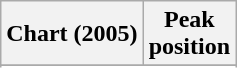<table class="wikitable plainrowheaders">
<tr>
<th scope="col">Chart (2005)</th>
<th scope="col">Peak<br>position</th>
</tr>
<tr>
</tr>
<tr>
</tr>
</table>
